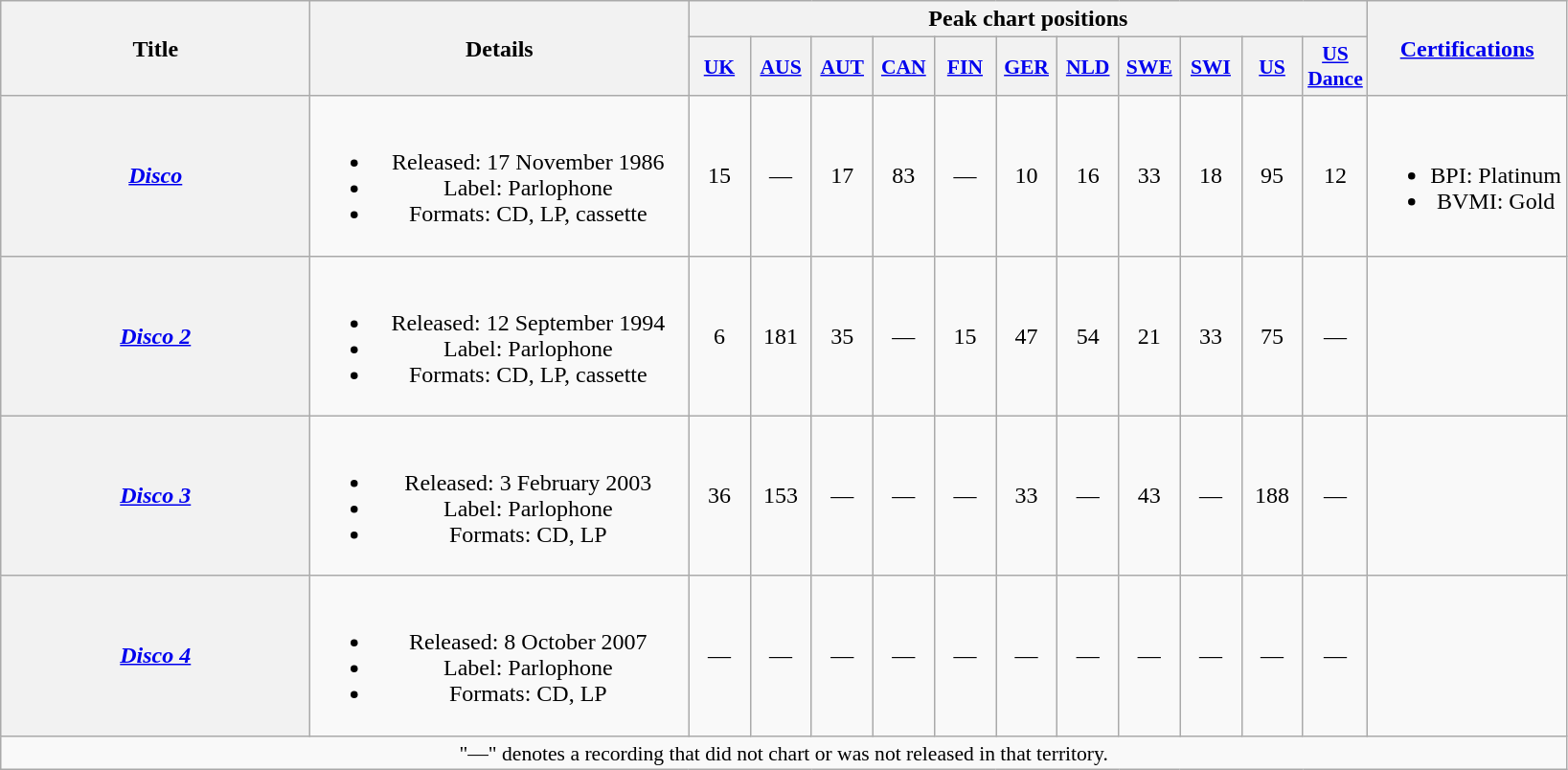<table class="wikitable plainrowheaders" style="text-align:center">
<tr>
<th scope="col" rowspan="2" style="width:13em;">Title</th>
<th scope="col" rowspan="2" style="width:16em;">Details</th>
<th colspan="11" scope="col">Peak chart positions</th>
<th scope="col" rowspan="2"><a href='#'>Certifications</a></th>
</tr>
<tr>
<th scope="col" style="width:2.5em;font-size:90%;"><a href='#'>UK</a><br></th>
<th scope="col" style="width:2.5em;font-size:90%;"><a href='#'>AUS</a><br></th>
<th scope="col" style="width:2.5em;font-size:90%;"><a href='#'>AUT</a><br></th>
<th scope="col" style="width:2.5em;font-size:90%;"><a href='#'>CAN</a><br></th>
<th scope="col" style="width:2.5em;font-size:90%;"><a href='#'>FIN</a><br></th>
<th scope="col" style="width:2.5em;font-size:90%;"><a href='#'>GER</a><br></th>
<th scope="col" style="width:2.5em;font-size:90%;"><a href='#'>NLD</a><br></th>
<th scope="col" style="width:2.5em;font-size:90%;"><a href='#'>SWE</a><br></th>
<th scope="col" style="width:2.5em;font-size:90%;"><a href='#'>SWI</a><br></th>
<th scope="col" style="width:2.5em;font-size:90%;"><a href='#'>US</a><br></th>
<th scope="col" style="width:2.5em;font-size:90%;"><a href='#'>US<br>Dance</a><br></th>
</tr>
<tr>
<th scope="row"><em><a href='#'>Disco</a></em></th>
<td><br><ul><li>Released: 17 November 1986</li><li>Label: Parlophone</li><li>Formats: CD, LP, cassette</li></ul></td>
<td>15</td>
<td>—</td>
<td>17</td>
<td>83</td>
<td>—</td>
<td>10</td>
<td>16</td>
<td>33</td>
<td>18</td>
<td>95</td>
<td>12</td>
<td><br><ul><li>BPI: Platinum</li><li>BVMI: Gold</li></ul></td>
</tr>
<tr>
<th scope="row"><em><a href='#'>Disco 2</a></em></th>
<td><br><ul><li>Released: 12 September 1994</li><li>Label: Parlophone</li><li>Formats: CD, LP, cassette</li></ul></td>
<td>6</td>
<td>181</td>
<td>35</td>
<td>—</td>
<td>15</td>
<td>47</td>
<td>54</td>
<td>21</td>
<td>33</td>
<td>75</td>
<td>—</td>
<td></td>
</tr>
<tr>
<th scope="row"><em><a href='#'>Disco 3</a></em></th>
<td><br><ul><li>Released: 3 February 2003</li><li>Label: Parlophone</li><li>Formats: CD, LP</li></ul></td>
<td>36</td>
<td>153</td>
<td>—</td>
<td>—</td>
<td>—</td>
<td>33</td>
<td>—</td>
<td>43</td>
<td>—</td>
<td>188</td>
<td>—</td>
<td></td>
</tr>
<tr>
<th scope="row"><em><a href='#'>Disco 4</a></em></th>
<td><br><ul><li>Released: 8 October 2007</li><li>Label: Parlophone</li><li>Formats: CD, LP</li></ul></td>
<td>—</td>
<td>—</td>
<td>—</td>
<td>—</td>
<td>—</td>
<td>—</td>
<td>—</td>
<td>—</td>
<td>—</td>
<td>—</td>
<td>—</td>
<td></td>
</tr>
<tr>
<td colspan="14" style="font-size:90%">"—" denotes a recording that did not chart or was not released in that territory.</td>
</tr>
</table>
